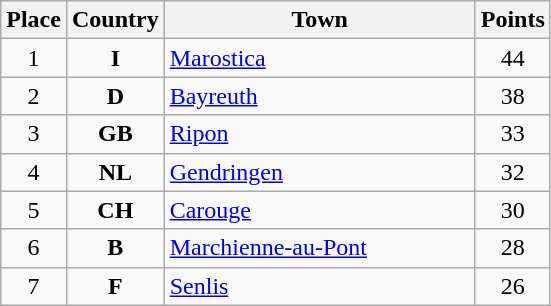<table class="wikitable">
<tr>
<th width="25">Place</th>
<th width="25">Country</th>
<th width="200">Town</th>
<th width="25">Points</th>
</tr>
<tr>
<td align="center">1</td>
<td align="center"><strong>I</strong></td>
<td align="left"><a href='#'>Marostica</a></td>
<td align="center">44</td>
</tr>
<tr>
<td align="center">2</td>
<td align="center"><strong>D</strong></td>
<td align="left"><a href='#'>Bayreuth</a></td>
<td align="center">38</td>
</tr>
<tr>
<td align="center">3</td>
<td align="center"><strong>GB</strong></td>
<td align="left"><a href='#'>Ripon</a></td>
<td align="center">33</td>
</tr>
<tr>
<td align="center">4</td>
<td align="center"><strong>NL</strong></td>
<td align="left"><a href='#'>Gendringen</a></td>
<td align="center">32</td>
</tr>
<tr>
<td align="center">5</td>
<td align="center"><strong>CH</strong></td>
<td align="left"><a href='#'>Carouge</a></td>
<td align="center">30</td>
</tr>
<tr>
<td align="center">6</td>
<td align="center"><strong>B</strong></td>
<td align="left"><a href='#'>Marchienne-au-Pont</a></td>
<td align="center">28</td>
</tr>
<tr>
<td align="center">7</td>
<td align="center"><strong>F</strong></td>
<td align="left"><a href='#'>Senlis</a></td>
<td align="center">26</td>
</tr>
</table>
